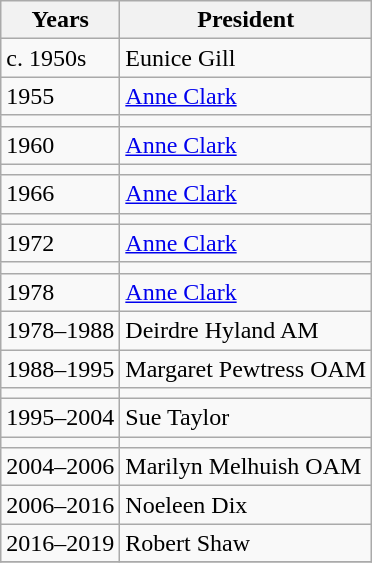<table class="wikitable collapsible">
<tr>
<th>Years</th>
<th>President</th>
</tr>
<tr>
<td>c. 1950s</td>
<td>Eunice Gill</td>
</tr>
<tr>
<td>1955</td>
<td><a href='#'>Anne Clark</a></td>
</tr>
<tr>
<td></td>
</tr>
<tr>
<td>1960</td>
<td><a href='#'>Anne Clark</a></td>
</tr>
<tr>
<td></td>
</tr>
<tr>
<td>1966</td>
<td><a href='#'>Anne Clark</a></td>
</tr>
<tr>
<td></td>
</tr>
<tr>
<td>1972</td>
<td><a href='#'>Anne Clark</a></td>
</tr>
<tr>
<td></td>
</tr>
<tr>
<td>1978</td>
<td><a href='#'>Anne Clark</a></td>
</tr>
<tr>
<td>1978–1988</td>
<td>Deirdre Hyland AM</td>
</tr>
<tr>
<td>1988–1995</td>
<td>Margaret Pewtress OAM</td>
</tr>
<tr>
<td></td>
</tr>
<tr>
<td>1995–2004</td>
<td>Sue Taylor</td>
</tr>
<tr>
<td></td>
</tr>
<tr>
<td>2004–2006</td>
<td>Marilyn Melhuish OAM</td>
</tr>
<tr>
<td>2006–2016</td>
<td>Noeleen Dix</td>
</tr>
<tr>
<td>2016–2019</td>
<td>Robert Shaw</td>
</tr>
<tr>
</tr>
</table>
